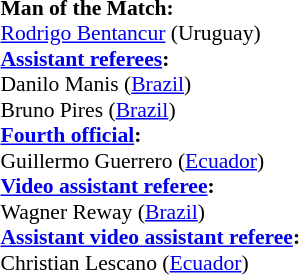<table width=50% style="font-size:90%">
<tr>
<td><br><strong>Man of the Match:</strong>
<br><a href='#'>Rodrigo Bentancur</a> (Uruguay)<br><strong><a href='#'>Assistant referees</a>:</strong>
<br>Danilo Manis (<a href='#'>Brazil</a>)
<br>Bruno Pires (<a href='#'>Brazil</a>)
<br><strong><a href='#'>Fourth official</a>:</strong>
<br>Guillermo Guerrero (<a href='#'>Ecuador</a>)
<br><strong><a href='#'>Video assistant referee</a>:</strong>
<br>Wagner Reway (<a href='#'>Brazil</a>)
<br><strong><a href='#'>Assistant video assistant referee</a>:</strong>
<br>Christian Lescano (<a href='#'>Ecuador</a>)</td>
</tr>
</table>
